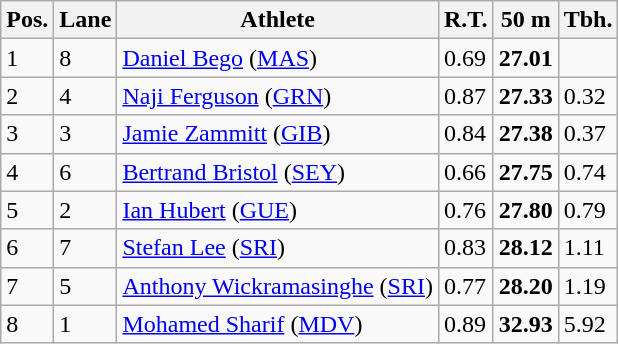<table class="wikitable">
<tr>
<th>Pos.</th>
<th>Lane</th>
<th>Athlete</th>
<th>R.T.</th>
<th>50 m</th>
<th>Tbh.</th>
</tr>
<tr>
<td>1</td>
<td>8</td>
<td> <a href='#'>Daniel Bego</a> (<a href='#'>MAS</a>)</td>
<td>0.69</td>
<td><strong>27.01</strong></td>
<td> </td>
</tr>
<tr>
<td>2</td>
<td>4</td>
<td> <a href='#'>Naji Ferguson</a> (<a href='#'>GRN</a>)</td>
<td>0.87</td>
<td><strong>27.33</strong></td>
<td>0.32</td>
</tr>
<tr>
<td>3</td>
<td>3</td>
<td> <a href='#'>Jamie Zammitt</a> (<a href='#'>GIB</a>)</td>
<td>0.84</td>
<td><strong>27.38</strong></td>
<td>0.37</td>
</tr>
<tr>
<td>4</td>
<td>6</td>
<td> <a href='#'>Bertrand Bristol</a> (<a href='#'>SEY</a>)</td>
<td>0.66</td>
<td><strong>27.75</strong></td>
<td>0.74</td>
</tr>
<tr>
<td>5</td>
<td>2</td>
<td> <a href='#'>Ian Hubert</a> (<a href='#'>GUE</a>)</td>
<td>0.76</td>
<td><strong>27.80</strong></td>
<td>0.79</td>
</tr>
<tr>
<td>6</td>
<td>7</td>
<td> <a href='#'>Stefan Lee</a> (<a href='#'>SRI</a>)</td>
<td>0.83</td>
<td><strong>28.12</strong></td>
<td>1.11</td>
</tr>
<tr>
<td>7</td>
<td>5</td>
<td> <a href='#'>Anthony Wickramasinghe</a> (<a href='#'>SRI</a>)</td>
<td>0.77</td>
<td><strong>28.20</strong></td>
<td>1.19</td>
</tr>
<tr>
<td>8</td>
<td>1</td>
<td> <a href='#'>Mohamed Sharif</a> (<a href='#'>MDV</a>)</td>
<td>0.89</td>
<td><strong>32.93</strong></td>
<td>5.92</td>
</tr>
</table>
